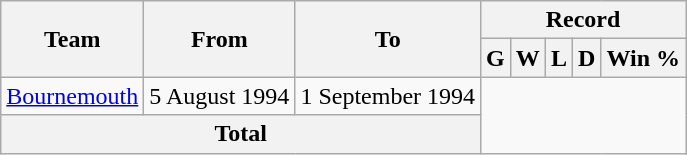<table class="wikitable" style="text-align: center">
<tr>
<th rowspan="2">Team</th>
<th rowspan="2">From</th>
<th rowspan="2">To</th>
<th colspan="5">Record</th>
</tr>
<tr>
<th>G</th>
<th>W</th>
<th>L</th>
<th>D</th>
<th>Win %</th>
</tr>
<tr>
<td align=left><a href='#'>Bournemouth</a></td>
<td align=left>5 August 1994</td>
<td align=left>1 September 1994<br></td>
</tr>
<tr>
<th colspan="3">Total<br></th>
</tr>
</table>
